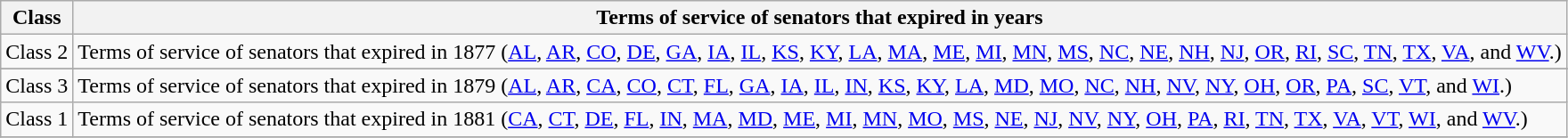<table class="wikitable sortable">
<tr valign=bottom>
<th>Class</th>
<th>Terms of service of senators that expired in years</th>
</tr>
<tr>
<td>Class 2</td>
<td>Terms of service of senators that expired in 1877 (<a href='#'>AL</a>, <a href='#'>AR</a>, <a href='#'>CO</a>, <a href='#'>DE</a>, <a href='#'>GA</a>, <a href='#'>IA</a>, <a href='#'>IL</a>, <a href='#'>KS</a>, <a href='#'>KY</a>, <a href='#'>LA</a>, <a href='#'>MA</a>, <a href='#'>ME</a>, <a href='#'>MI</a>, <a href='#'>MN</a>, <a href='#'>MS</a>, <a href='#'>NC</a>, <a href='#'>NE</a>, <a href='#'>NH</a>, <a href='#'>NJ</a>, <a href='#'>OR</a>, <a href='#'>RI</a>, <a href='#'>SC</a>, <a href='#'>TN</a>, <a href='#'>TX</a>, <a href='#'>VA</a>, and <a href='#'>WV</a>.)</td>
</tr>
<tr>
</tr>
<tr>
<td>Class 3</td>
<td>Terms of service of senators that expired in 1879 (<a href='#'>AL</a>, <a href='#'>AR</a>, <a href='#'>CA</a>, <a href='#'>CO</a>, <a href='#'>CT</a>, <a href='#'>FL</a>, <a href='#'>GA</a>, <a href='#'>IA</a>, <a href='#'>IL</a>, <a href='#'>IN</a>, <a href='#'>KS</a>, <a href='#'>KY</a>, <a href='#'>LA</a>, <a href='#'>MD</a>, <a href='#'>MO</a>, <a href='#'>NC</a>, <a href='#'>NH</a>, <a href='#'>NV</a>, <a href='#'>NY</a>, <a href='#'>OH</a>, <a href='#'>OR</a>, <a href='#'>PA</a>, <a href='#'>SC</a>, <a href='#'>VT</a>, and <a href='#'>WI</a>.)</td>
</tr>
<tr>
<td>Class 1</td>
<td>Terms of service of senators that expired in 1881 (<a href='#'>CA</a>, <a href='#'>CT</a>, <a href='#'>DE</a>, <a href='#'>FL</a>, <a href='#'>IN</a>, <a href='#'>MA</a>, <a href='#'>MD</a>, <a href='#'>ME</a>,  <a href='#'>MI</a>, <a href='#'>MN</a>, <a href='#'>MO</a>, <a href='#'>MS</a>, <a href='#'>NE</a>, <a href='#'>NJ</a>,  <a href='#'>NV</a>, <a href='#'>NY</a>, <a href='#'>OH</a>, <a href='#'>PA</a>, <a href='#'>RI</a>, <a href='#'>TN</a>, <a href='#'>TX</a>, <a href='#'>VA</a>, <a href='#'>VT</a>, <a href='#'>WI</a>, and <a href='#'>WV</a>.)</td>
</tr>
<tr>
</tr>
</table>
